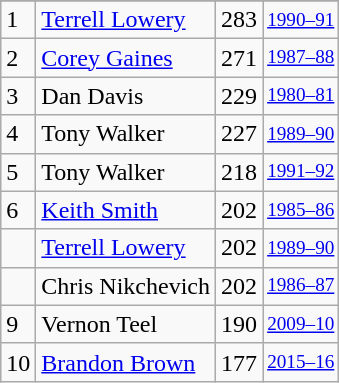<table class="wikitable">
<tr>
</tr>
<tr>
<td>1</td>
<td><a href='#'>Terrell Lowery</a></td>
<td>283</td>
<td style="font-size:80%;"><a href='#'>1990–91</a></td>
</tr>
<tr>
<td>2</td>
<td><a href='#'>Corey Gaines</a></td>
<td>271</td>
<td style="font-size:80%;"><a href='#'>1987–88</a></td>
</tr>
<tr>
<td>3</td>
<td>Dan Davis</td>
<td>229</td>
<td style="font-size:80%;"><a href='#'>1980–81</a></td>
</tr>
<tr>
<td>4</td>
<td>Tony Walker</td>
<td>227</td>
<td style="font-size:80%;"><a href='#'>1989–90</a></td>
</tr>
<tr>
<td>5</td>
<td>Tony Walker</td>
<td>218</td>
<td style="font-size:80%;"><a href='#'>1991–92</a></td>
</tr>
<tr>
<td>6</td>
<td><a href='#'>Keith Smith</a></td>
<td>202</td>
<td style="font-size:80%;"><a href='#'>1985–86</a></td>
</tr>
<tr>
<td></td>
<td><a href='#'>Terrell Lowery</a></td>
<td>202</td>
<td style="font-size:80%;"><a href='#'>1989–90</a></td>
</tr>
<tr>
<td></td>
<td>Chris Nikchevich</td>
<td>202</td>
<td style="font-size:80%;"><a href='#'>1986–87</a></td>
</tr>
<tr>
<td>9</td>
<td>Vernon Teel</td>
<td>190</td>
<td style="font-size:80%;"><a href='#'>2009–10</a></td>
</tr>
<tr>
<td>10</td>
<td><a href='#'>Brandon Brown</a></td>
<td>177</td>
<td style="font-size:80%;"><a href='#'>2015–16</a></td>
</tr>
</table>
